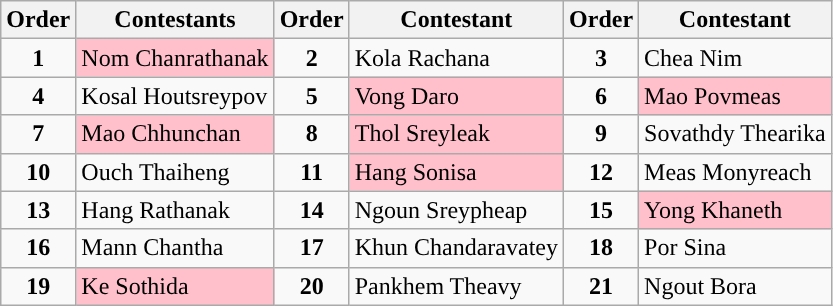<table class="wikitable">
<tr>
<th>Order</th>
<th>Contestants</th>
<th>Order</th>
<th>Contestant</th>
<th>Order</th>
<th>Contestant</th>
</tr>
<tr>
<td align="center"><strong>1</strong></td>
<td style="background:pink">Nom Chanrathanak</td>
<td align="center"><strong>2</strong></td>
<td>Kola Rachana</td>
<td align="center"><strong>3</strong></td>
<td>Chea Nim</td>
</tr>
<tr>
<td align="center"><strong>4</strong></td>
<td>Kosal Houtsreypov</td>
<td align="center"><strong>5</strong></td>
<td style="background:pink">Vong Daro</td>
<td align="center"><strong>6</strong></td>
<td style="background:pink">Mao Povmeas</td>
</tr>
<tr>
<td align="center"><strong>7</strong></td>
<td style="background:pink">Mao Chhunchan</td>
<td align="center"><strong>8</strong></td>
<td style="background:pink">Thol Sreyleak</td>
<td align="center"><strong>9</strong></td>
<td>Sovathdy Thearika</td>
</tr>
<tr>
<td align="center"><strong>10</strong></td>
<td>Ouch Thaiheng</td>
<td align="center"><strong>11</strong></td>
<td style="background:pink">Hang Sonisa</td>
<td align="center"><strong>12</strong></td>
<td>Meas Monyreach</td>
</tr>
<tr>
<td align="center"><strong>13</strong></td>
<td>Hang Rathanak</td>
<td align="center"><strong>14</strong></td>
<td>Ngoun Sreypheap</td>
<td align="center"><strong>15</strong></td>
<td style="background:pink">Yong Khaneth</td>
</tr>
<tr>
<td align="center"><strong>16</strong></td>
<td>Mann Chantha</td>
<td align="center"><strong>17</strong></td>
<td>Khun Chandaravatey</td>
<td align="center"><strong>18</strong></td>
<td>Por Sina</td>
</tr>
<tr>
<td align="center"><strong>19</strong></td>
<td style="background:pink">Ke Sothida</td>
<td align="center"><strong>20</strong></td>
<td>Pankhem Theavy</td>
<td align="center"><strong>21</strong></td>
<td>Ngout Bora</td>
</tr>
</table>
